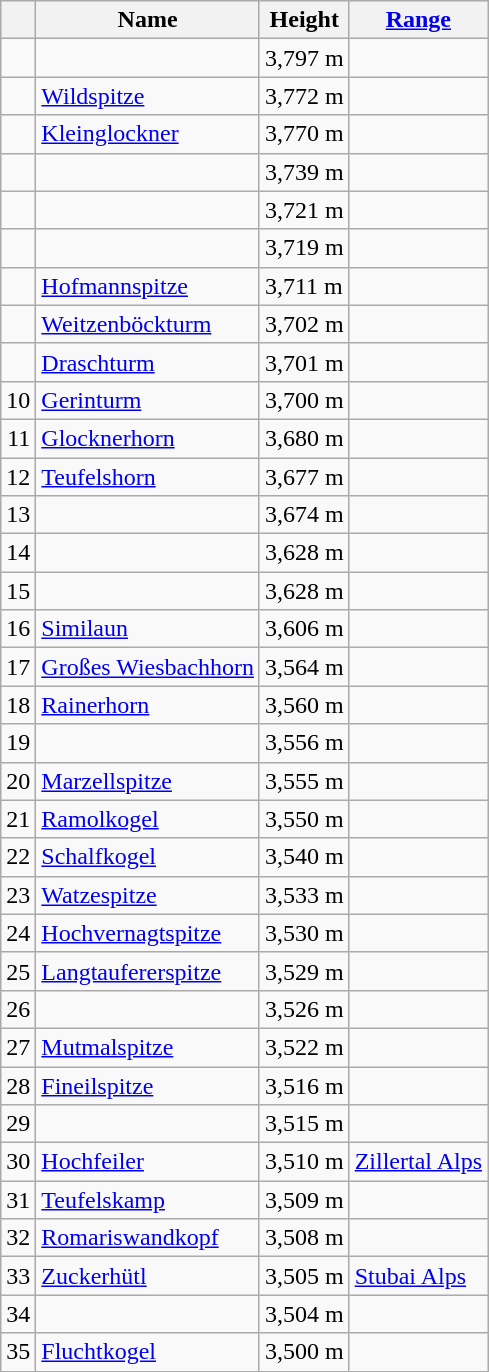<table class="wikitable sortable">
<tr>
<th></th>
<th>Name</th>
<th>Height</th>
<th><a href='#'>Range</a></th>
</tr>
<tr>
<td style="text-align:right"></td>
<td></td>
<td>3,797 m</td>
<td></td>
</tr>
<tr>
<td style="text-align:right"></td>
<td><a href='#'>Wildspitze</a></td>
<td>3,772 m</td>
<td></td>
</tr>
<tr>
<td style="text-align:right"></td>
<td><a href='#'>Kleinglockner</a></td>
<td>3,770 m</td>
<td></td>
</tr>
<tr>
<td style="text-align:right"></td>
<td></td>
<td>3,739 m</td>
<td></td>
</tr>
<tr>
<td style="text-align:right"></td>
<td></td>
<td>3,721 m</td>
<td></td>
</tr>
<tr>
<td style="text-align:right"></td>
<td></td>
<td>3,719 m</td>
<td></td>
</tr>
<tr>
<td style="text-align:right"></td>
<td><a href='#'>Hofmannspitze</a></td>
<td>3,711 m</td>
<td></td>
</tr>
<tr>
<td style="text-align:right"></td>
<td><a href='#'>Weitzenböckturm</a></td>
<td>3,702 m</td>
<td></td>
</tr>
<tr>
<td style="text-align:right"></td>
<td><a href='#'>Draschturm</a></td>
<td>3,701 m</td>
<td></td>
</tr>
<tr>
<td style="text-align:right">10</td>
<td><a href='#'>Gerinturm</a></td>
<td>3,700 m</td>
<td></td>
</tr>
<tr>
<td style="text-align:right">11</td>
<td><a href='#'>Glocknerhorn</a></td>
<td>3,680 m</td>
<td></td>
</tr>
<tr>
<td style="text-align:right">12</td>
<td><a href='#'>Teufelshorn</a></td>
<td>3,677 m</td>
<td></td>
</tr>
<tr>
<td style="text-align:right">13</td>
<td></td>
<td>3,674 m</td>
<td></td>
</tr>
<tr>
<td style="text-align:right">14</td>
<td></td>
<td>3,628 m</td>
<td></td>
</tr>
<tr>
<td style="text-align:right">15</td>
<td></td>
<td>3,628 m</td>
<td></td>
</tr>
<tr>
<td style="text-align:right">16</td>
<td><a href='#'>Similaun</a></td>
<td>3,606 m</td>
<td></td>
</tr>
<tr>
<td style="text-align:right">17</td>
<td><a href='#'>Großes Wiesbachhorn</a></td>
<td>3,564 m</td>
<td></td>
</tr>
<tr>
<td style="text-align:right">18</td>
<td><a href='#'>Rainerhorn</a></td>
<td>3,560 m</td>
<td></td>
</tr>
<tr>
<td style="text-align:right">19</td>
<td></td>
<td>3,556 m</td>
<td></td>
</tr>
<tr>
<td style="text-align:right">20</td>
<td><a href='#'>Marzellspitze</a></td>
<td>3,555 m</td>
<td></td>
</tr>
<tr>
<td style="text-align:right">21</td>
<td><a href='#'>Ramolkogel</a></td>
<td>3,550 m</td>
<td></td>
</tr>
<tr>
<td style="text-align:right">22</td>
<td><a href='#'>Schalfkogel</a></td>
<td>3,540 m</td>
<td></td>
</tr>
<tr>
<td style="text-align:right">23</td>
<td><a href='#'>Watzespitze</a></td>
<td>3,533 m</td>
<td></td>
</tr>
<tr>
<td style="text-align:right">24</td>
<td><a href='#'>Hochvernagtspitze</a></td>
<td>3,530 m</td>
<td></td>
</tr>
<tr>
<td style="text-align:right">25</td>
<td><a href='#'>Langtaufererspitze</a></td>
<td>3,529 m</td>
<td></td>
</tr>
<tr>
<td style="text-align:right">26</td>
<td></td>
<td>3,526 m</td>
<td></td>
</tr>
<tr>
<td style="text-align:right">27</td>
<td><a href='#'>Mutmalspitze</a></td>
<td>3,522 m</td>
<td></td>
</tr>
<tr>
<td style="text-align:right">28</td>
<td><a href='#'>Fineilspitze</a></td>
<td>3,516 m</td>
<td></td>
</tr>
<tr>
<td style="text-align:right">29</td>
<td></td>
<td>3,515 m</td>
<td></td>
</tr>
<tr>
<td style="text-align:right">30</td>
<td><a href='#'>Hochfeiler</a></td>
<td>3,510 m</td>
<td><a href='#'>Zillertal Alps</a></td>
</tr>
<tr>
<td style="text-align:right">31</td>
<td><a href='#'>Teufelskamp</a></td>
<td>3,509 m</td>
<td></td>
</tr>
<tr>
<td style="text-align:right">32</td>
<td><a href='#'>Romariswandkopf</a></td>
<td>3,508 m</td>
<td></td>
</tr>
<tr>
<td style="text-align:right">33</td>
<td><a href='#'>Zuckerhütl</a></td>
<td>3,505 m</td>
<td><a href='#'>Stubai Alps</a></td>
</tr>
<tr>
<td style="text-align:right">34</td>
<td></td>
<td>3,504 m</td>
<td></td>
</tr>
<tr>
<td style="text-align:right">35</td>
<td><a href='#'>Fluchtkogel</a></td>
<td>3,500 m</td>
<td></td>
</tr>
</table>
